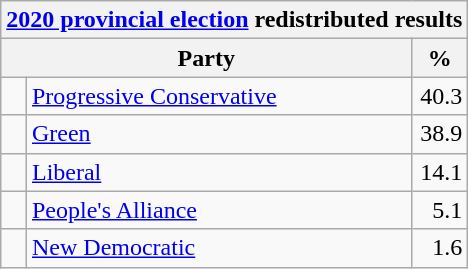<table class="wikitable">
<tr>
<th colspan="4"><a href='#'>2020 provincial election</a> redistributed results</th>
</tr>
<tr>
<th bgcolor="#DDDDFF" width="130px" colspan="2">Party</th>
<th bgcolor="#DDDDFF" width="30px">%</th>
</tr>
<tr>
<td> </td>
<td><a href='#'>Progressive Conservative</a></td>
<td align=right>40.3</td>
</tr>
<tr>
<td> </td>
<td><a href='#'>Green</a></td>
<td align=right>38.9</td>
</tr>
<tr>
<td> </td>
<td><a href='#'>Liberal</a></td>
<td align=right>14.1</td>
</tr>
<tr>
<td> </td>
<td><a href='#'>People's Alliance</a></td>
<td align=right>5.1</td>
</tr>
<tr>
<td> </td>
<td><a href='#'>New Democratic</a></td>
<td align=right>1.6</td>
</tr>
</table>
